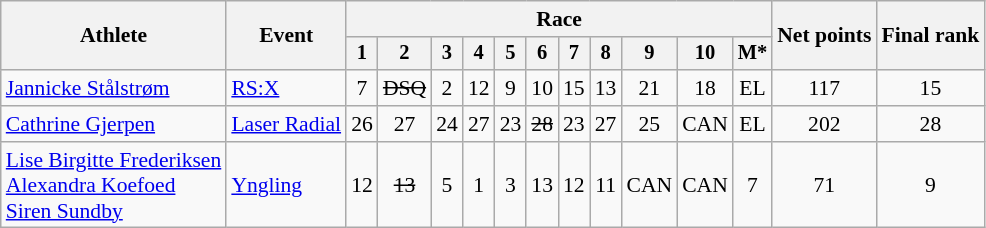<table class="wikitable" style="font-size:90%">
<tr>
<th rowspan="2">Athlete</th>
<th rowspan="2">Event</th>
<th colspan=11>Race</th>
<th rowspan=2>Net points</th>
<th rowspan=2>Final rank</th>
</tr>
<tr style="font-size:95%">
<th>1</th>
<th>2</th>
<th>3</th>
<th>4</th>
<th>5</th>
<th>6</th>
<th>7</th>
<th>8</th>
<th>9</th>
<th>10</th>
<th>M*</th>
</tr>
<tr align=center>
<td align=left><a href='#'>Jannicke Stålstrøm</a></td>
<td align=left><a href='#'>RS:X</a></td>
<td>7</td>
<td><s>DSQ</s></td>
<td>2</td>
<td>12</td>
<td>9</td>
<td>10</td>
<td>15</td>
<td>13</td>
<td>21</td>
<td>18</td>
<td>EL</td>
<td>117</td>
<td>15</td>
</tr>
<tr align=center>
<td align=left><a href='#'>Cathrine Gjerpen</a></td>
<td align=left><a href='#'>Laser Radial</a></td>
<td>26</td>
<td>27</td>
<td>24</td>
<td>27</td>
<td>23</td>
<td><s>28</s></td>
<td>23</td>
<td>27</td>
<td>25</td>
<td>CAN</td>
<td>EL</td>
<td>202</td>
<td>28</td>
</tr>
<tr align=center>
<td align=left><a href='#'>Lise Birgitte Frederiksen</a> <br> <a href='#'>Alexandra Koefoed</a><br> <a href='#'>Siren Sundby</a></td>
<td align=left><a href='#'>Yngling</a></td>
<td>12</td>
<td><s>13</s></td>
<td>5</td>
<td>1</td>
<td>3</td>
<td>13</td>
<td>12</td>
<td>11</td>
<td>CAN</td>
<td>CAN</td>
<td>7</td>
<td>71</td>
<td>9</td>
</tr>
</table>
